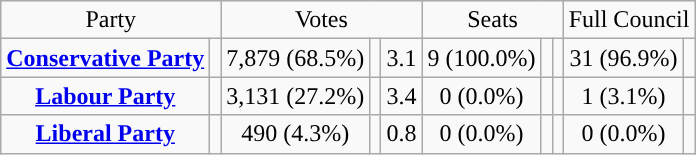<table class=wikitable style="text-align:center;">
<tr>
<td colspan=2>Party</td>
<td colspan=3>Votes</td>
<td colspan=3>Seats</td>
<td colspan=3>Full Council</td>
</tr>
<tr>
<td><strong><a href='#'>Conservative Party</a></strong></td>
<td style="background:"></td>
<td>7,879 (68.5%)</td>
<td></td>
<td> 3.1</td>
<td>9 (100.0%)</td>
<td></td>
<td></td>
<td>31 (96.9%)</td>
<td></td>
</tr>
<tr>
<td><strong><a href='#'>Labour Party</a></strong></td>
<td style="background:"></td>
<td>3,131 (27.2%)</td>
<td></td>
<td> 3.4</td>
<td>0 (0.0%)</td>
<td></td>
<td></td>
<td>1 (3.1%)</td>
<td></td>
</tr>
<tr>
<td><strong><a href='#'>Liberal Party</a></strong></td>
<td style="background:"></td>
<td>490 (4.3%)</td>
<td></td>
<td> 0.8</td>
<td>0 (0.0%)</td>
<td></td>
<td></td>
<td>0 (0.0%)</td>
<td></td>
</tr>
</table>
